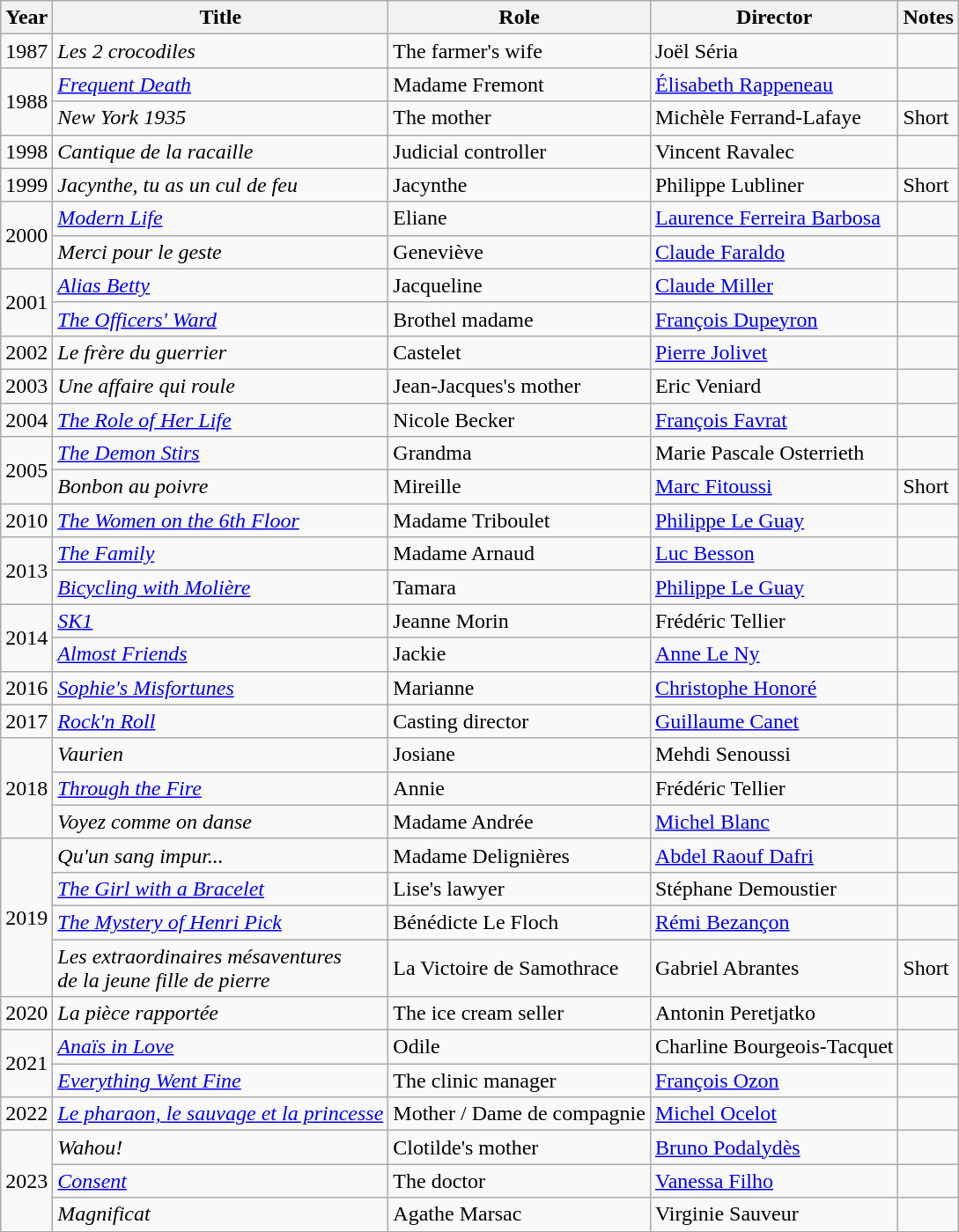<table class="wikitable">
<tr>
<th>Year</th>
<th>Title</th>
<th>Role</th>
<th>Director</th>
<th>Notes</th>
</tr>
<tr>
<td>1987</td>
<td><em>Les 2 crocodiles</em></td>
<td>The farmer's wife</td>
<td>Joël Séria</td>
<td></td>
</tr>
<tr>
<td rowspan=2>1988</td>
<td><em><a href='#'>Frequent Death</a></em></td>
<td>Madame Fremont</td>
<td><a href='#'>Élisabeth Rappeneau</a></td>
<td></td>
</tr>
<tr>
<td><em>New York 1935</em></td>
<td>The mother</td>
<td>Michèle Ferrand-Lafaye</td>
<td>Short</td>
</tr>
<tr>
<td>1998</td>
<td><em>Cantique de la racaille</em></td>
<td>Judicial controller</td>
<td>Vincent Ravalec</td>
<td></td>
</tr>
<tr>
<td>1999</td>
<td><em>Jacynthe, tu as un cul de feu</em></td>
<td>Jacynthe</td>
<td>Philippe Lubliner</td>
<td>Short</td>
</tr>
<tr>
<td rowspan=2>2000</td>
<td><em><a href='#'>Modern Life</a></em></td>
<td>Eliane</td>
<td><a href='#'>Laurence Ferreira Barbosa</a></td>
<td></td>
</tr>
<tr>
<td><em>Merci pour le geste</em></td>
<td>Geneviève</td>
<td><a href='#'>Claude Faraldo</a></td>
<td></td>
</tr>
<tr>
<td rowspan=2>2001</td>
<td><em><a href='#'>Alias Betty</a></em></td>
<td>Jacqueline</td>
<td><a href='#'>Claude Miller</a></td>
<td></td>
</tr>
<tr>
<td><em><a href='#'>The Officers' Ward</a></em></td>
<td>Brothel madame</td>
<td><a href='#'>François Dupeyron</a></td>
<td></td>
</tr>
<tr>
<td>2002</td>
<td><em>Le frère du guerrier</em></td>
<td>Castelet</td>
<td><a href='#'>Pierre Jolivet</a></td>
<td></td>
</tr>
<tr>
<td>2003</td>
<td><em>Une affaire qui roule</em></td>
<td>Jean-Jacques's mother</td>
<td>Eric Veniard</td>
<td></td>
</tr>
<tr>
<td>2004</td>
<td><em><a href='#'>The Role of Her Life</a></em></td>
<td>Nicole Becker</td>
<td><a href='#'>François Favrat</a></td>
<td></td>
</tr>
<tr>
<td rowspan=2>2005</td>
<td><em><a href='#'>The Demon Stirs</a></em></td>
<td>Grandma</td>
<td>Marie Pascale Osterrieth</td>
<td></td>
</tr>
<tr>
<td><em>Bonbon au poivre</em></td>
<td>Mireille</td>
<td><a href='#'>Marc Fitoussi</a></td>
<td>Short</td>
</tr>
<tr>
<td>2010</td>
<td><em><a href='#'>The Women on the 6th Floor</a></em></td>
<td>Madame Triboulet</td>
<td><a href='#'>Philippe Le Guay</a></td>
<td></td>
</tr>
<tr>
<td rowspan=2>2013</td>
<td><em><a href='#'>The Family</a></em></td>
<td>Madame Arnaud</td>
<td><a href='#'>Luc Besson</a></td>
<td></td>
</tr>
<tr>
<td><em><a href='#'>Bicycling with Molière</a></em></td>
<td>Tamara</td>
<td><a href='#'>Philippe Le Guay</a></td>
<td></td>
</tr>
<tr>
<td rowspan=2>2014</td>
<td><em><a href='#'>SK1</a></em></td>
<td>Jeanne Morin</td>
<td>Frédéric Tellier</td>
<td></td>
</tr>
<tr>
<td><em><a href='#'>Almost Friends</a></em></td>
<td>Jackie</td>
<td><a href='#'>Anne Le Ny</a></td>
<td></td>
</tr>
<tr>
<td>2016</td>
<td><em><a href='#'>Sophie's Misfortunes</a></em></td>
<td>Marianne</td>
<td><a href='#'>Christophe Honoré</a></td>
<td></td>
</tr>
<tr>
<td>2017</td>
<td><em><a href='#'>Rock'n Roll</a></em></td>
<td>Casting director</td>
<td><a href='#'>Guillaume Canet</a></td>
<td></td>
</tr>
<tr>
<td rowspan=3>2018</td>
<td><em>Vaurien</em></td>
<td>Josiane</td>
<td>Mehdi Senoussi</td>
<td></td>
</tr>
<tr>
<td><em><a href='#'>Through the Fire</a></em></td>
<td>Annie</td>
<td>Frédéric Tellier</td>
<td></td>
</tr>
<tr>
<td><em>Voyez comme on danse</em></td>
<td>Madame Andrée</td>
<td><a href='#'>Michel Blanc</a></td>
<td></td>
</tr>
<tr>
<td rowspan=4>2019</td>
<td><em>Qu'un sang impur...</em></td>
<td>Madame Delignières</td>
<td><a href='#'>Abdel Raouf Dafri</a></td>
<td></td>
</tr>
<tr>
<td><em><a href='#'>The Girl with a Bracelet</a></em></td>
<td>Lise's lawyer</td>
<td>Stéphane Demoustier</td>
<td></td>
</tr>
<tr>
<td><em><a href='#'>The Mystery of Henri Pick</a></em></td>
<td>Bénédicte Le Floch</td>
<td><a href='#'>Rémi Bezançon</a></td>
<td></td>
</tr>
<tr>
<td><em>Les extraordinaires mésaventures<br> de la jeune fille de pierre</em></td>
<td>La Victoire de Samothrace</td>
<td>Gabriel Abrantes</td>
<td>Short</td>
</tr>
<tr>
<td>2020</td>
<td><em>La pièce rapportée</em></td>
<td>The ice cream seller</td>
<td>Antonin Peretjatko</td>
<td></td>
</tr>
<tr>
<td rowspan=2>2021</td>
<td><em><a href='#'>Anaïs in Love</a></em></td>
<td>Odile</td>
<td>Charline Bourgeois-Tacquet</td>
<td></td>
</tr>
<tr>
<td><em><a href='#'>Everything Went Fine</a></em></td>
<td>The clinic manager</td>
<td><a href='#'>François Ozon</a></td>
<td></td>
</tr>
<tr>
<td>2022</td>
<td><em><a href='#'>Le pharaon, le sauvage et la princesse</a></em></td>
<td>Mother / Dame de compagnie</td>
<td><a href='#'>Michel Ocelot</a></td>
<td></td>
</tr>
<tr>
<td rowspan=3>2023</td>
<td><em>Wahou!</em></td>
<td>Clotilde's mother</td>
<td><a href='#'>Bruno Podalydès</a></td>
<td></td>
</tr>
<tr>
<td><em><a href='#'>Consent</a></em></td>
<td>The doctor</td>
<td><a href='#'>Vanessa Filho</a></td>
<td></td>
</tr>
<tr>
<td><em>Magnificat</em></td>
<td>Agathe Marsac</td>
<td>Virginie Sauveur</td>
<td></td>
</tr>
<tr>
</tr>
</table>
